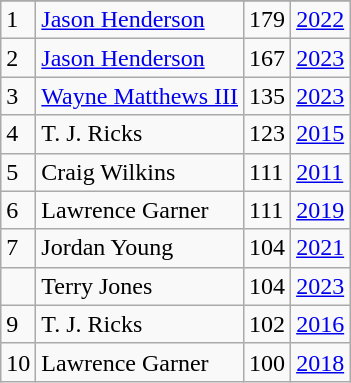<table class="wikitable">
<tr>
</tr>
<tr>
<td>1</td>
<td><a href='#'>Jason Henderson</a></td>
<td>179</td>
<td><a href='#'>2022</a></td>
</tr>
<tr>
<td>2</td>
<td><a href='#'>Jason Henderson</a></td>
<td>167</td>
<td><a href='#'>2023</a></td>
</tr>
<tr>
<td>3</td>
<td><a href='#'>Wayne Matthews III</a></td>
<td>135</td>
<td><a href='#'>2023</a></td>
</tr>
<tr>
<td>4</td>
<td>T. J. Ricks</td>
<td>123</td>
<td><a href='#'>2015</a></td>
</tr>
<tr>
<td>5</td>
<td>Craig Wilkins</td>
<td>111</td>
<td><a href='#'>2011</a></td>
</tr>
<tr>
<td>6</td>
<td>Lawrence Garner</td>
<td>111</td>
<td><a href='#'>2019</a></td>
</tr>
<tr>
<td>7</td>
<td>Jordan Young</td>
<td>104</td>
<td><a href='#'>2021</a></td>
</tr>
<tr>
<td></td>
<td>Terry Jones</td>
<td>104</td>
<td><a href='#'>2023</a></td>
</tr>
<tr>
<td>9</td>
<td>T. J. Ricks</td>
<td>102</td>
<td><a href='#'>2016</a></td>
</tr>
<tr>
<td>10</td>
<td>Lawrence Garner</td>
<td>100</td>
<td><a href='#'>2018</a></td>
</tr>
</table>
